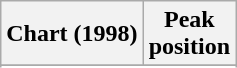<table class="wikitable sortable">
<tr>
<th>Chart (1998)</th>
<th>Peak<br>position</th>
</tr>
<tr>
</tr>
<tr>
</tr>
</table>
